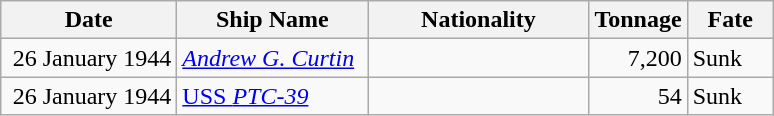<table class="wikitable sortable">
<tr>
<th width="110px">Date</th>
<th width="120px">Ship Name</th>
<th width="140px">Nationality</th>
<th width="25px">Tonnage</th>
<th width="50px">Fate</th>
</tr>
<tr>
<td align="right">26 January 1944</td>
<td align="left"><a href='#'><em>Andrew G. Curtin</em></a></td>
<td align="left"></td>
<td align="right">7,200</td>
<td align="left">Sunk</td>
</tr>
<tr>
<td align="right">26 January 1944</td>
<td align="left"><a href='#'>USS <em>PTC-39</em></a></td>
<td align="left"></td>
<td align="right">54</td>
<td align="left">Sunk</td>
</tr>
</table>
